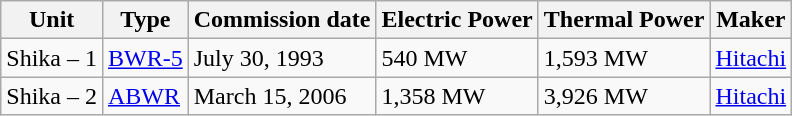<table class="wikitable">
<tr>
<th>Unit</th>
<th>Type</th>
<th>Commission date</th>
<th>Electric Power</th>
<th>Thermal Power</th>
<th>Maker</th>
</tr>
<tr>
<td>Shika – 1</td>
<td><a href='#'>BWR-5</a></td>
<td>July 30, 1993</td>
<td>540 MW</td>
<td>1,593 MW</td>
<td><a href='#'>Hitachi</a></td>
</tr>
<tr>
<td>Shika – 2</td>
<td><a href='#'>ABWR</a></td>
<td>March 15, 2006</td>
<td>1,358 MW</td>
<td>3,926 MW</td>
<td><a href='#'>Hitachi</a></td>
</tr>
</table>
